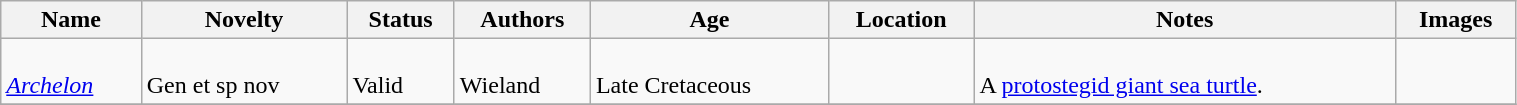<table class="wikitable sortable" align="center" width="80%">
<tr>
<th>Name</th>
<th>Novelty</th>
<th>Status</th>
<th>Authors</th>
<th>Age</th>
<th>Location</th>
<th>Notes</th>
<th>Images</th>
</tr>
<tr>
<td><br><em><a href='#'>Archelon</a></em></td>
<td><br>Gen et sp nov</td>
<td><br>Valid</td>
<td><br>Wieland</td>
<td><br>Late Cretaceous</td>
<td><br><br></td>
<td><br>A <a href='#'>protostegid giant sea turtle</a>.</td>
<td><br></td>
</tr>
<tr>
</tr>
</table>
